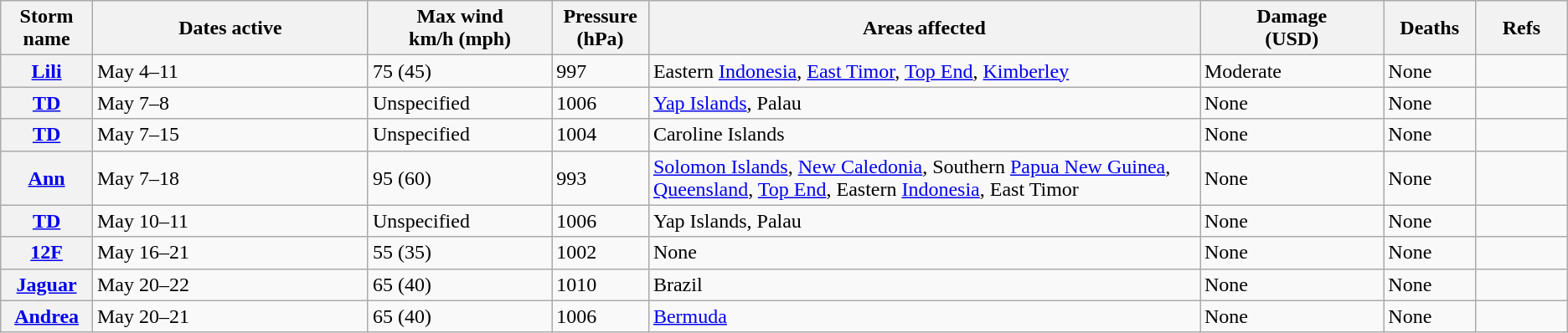<table class="wikitable sortable">
<tr>
<th width="5%">Storm name</th>
<th width="15%">Dates active</th>
<th width="10%">Max wind<br>km/h (mph)</th>
<th width="5%">Pressure<br>(hPa)</th>
<th width="30%">Areas affected</th>
<th width="10%">Damage<br>(USD)</th>
<th width="5%">Deaths</th>
<th width="5%">Refs</th>
</tr>
<tr>
<th><a href='#'>Lili</a></th>
<td>May 4–11</td>
<td>75 (45)</td>
<td>997</td>
<td>Eastern <a href='#'>Indonesia</a>, <a href='#'>East Timor</a>, <a href='#'>Top End</a>, <a href='#'>Kimberley</a></td>
<td>Moderate</td>
<td>None</td>
<td></td>
</tr>
<tr>
<th><a href='#'>TD</a></th>
<td>May 7–8</td>
<td>Unspecified</td>
<td>1006</td>
<td><a href='#'>Yap Islands</a>, Palau</td>
<td>None</td>
<td>None</td>
<td></td>
</tr>
<tr>
<th><a href='#'>TD</a></th>
<td>May 7–15</td>
<td>Unspecified</td>
<td>1004</td>
<td>Caroline Islands</td>
<td>None</td>
<td>None</td>
<td></td>
</tr>
<tr>
<th><a href='#'>Ann</a></th>
<td>May 7–18</td>
<td>95 (60)</td>
<td>993</td>
<td><a href='#'>Solomon Islands</a>, <a href='#'>New Caledonia</a>, Southern <a href='#'>Papua New Guinea</a>, <a href='#'>Queensland</a>, <a href='#'>Top End</a>, Eastern <a href='#'>Indonesia</a>, East Timor</td>
<td>None</td>
<td>None</td>
<td></td>
</tr>
<tr>
<th><a href='#'>TD</a></th>
<td>May 10–11</td>
<td>Unspecified</td>
<td>1006</td>
<td>Yap Islands, Palau</td>
<td>None</td>
<td>None</td>
<td></td>
</tr>
<tr>
<th><a href='#'>12F</a></th>
<td>May 16–21</td>
<td>55 (35)</td>
<td>1002</td>
<td>None</td>
<td>None</td>
<td>None</td>
<td></td>
</tr>
<tr>
<th><a href='#'>Jaguar</a></th>
<td>May 20–22</td>
<td>65 (40)</td>
<td>1010</td>
<td>Brazil</td>
<td>None</td>
<td>None</td>
<td></td>
</tr>
<tr>
<th><a href='#'>Andrea</a></th>
<td>May 20–21</td>
<td>65 (40)</td>
<td>1006</td>
<td><a href='#'>Bermuda</a></td>
<td>None</td>
<td>None</td>
<td></td>
</tr>
</table>
